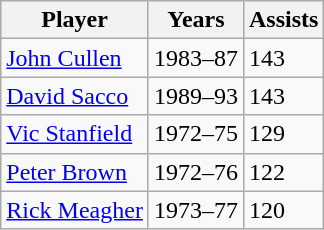<table class="wikitable">
<tr>
<th>Player</th>
<th>Years</th>
<th>Assists</th>
</tr>
<tr>
<td><a href='#'>John Cullen</a></td>
<td>1983–87</td>
<td>143</td>
</tr>
<tr>
<td><a href='#'>David Sacco</a></td>
<td>1989–93</td>
<td>143</td>
</tr>
<tr>
<td><a href='#'>Vic Stanfield</a></td>
<td>1972–75</td>
<td>129</td>
</tr>
<tr>
<td><a href='#'>Peter Brown</a></td>
<td>1972–76</td>
<td>122</td>
</tr>
<tr>
<td><a href='#'>Rick Meagher</a></td>
<td>1973–77</td>
<td>120</td>
</tr>
</table>
